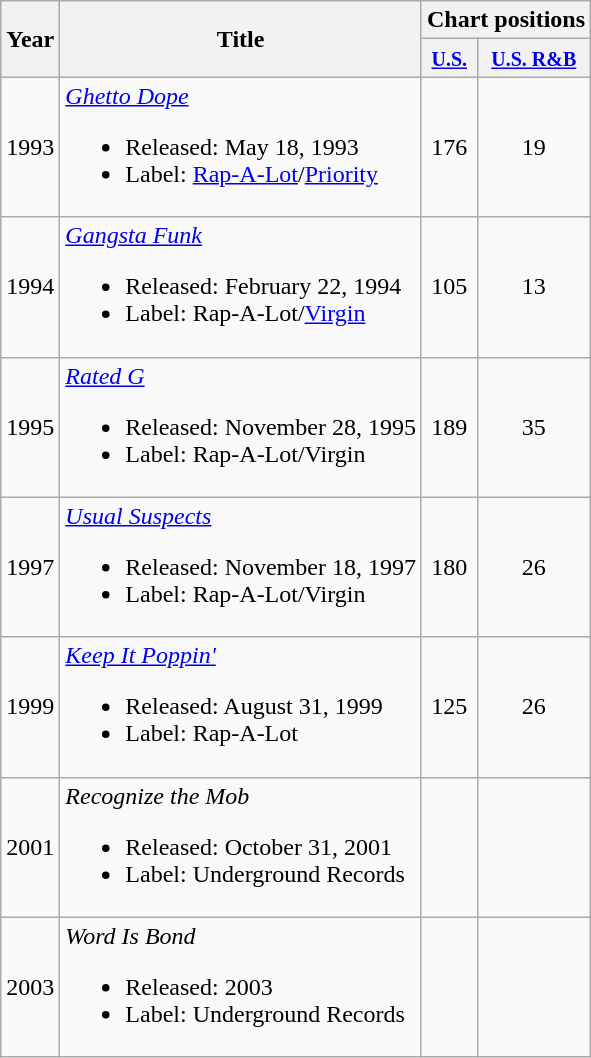<table class="wikitable">
<tr>
<th rowspan="2">Year</th>
<th rowspan="2">Title</th>
<th colspan="2">Chart positions</th>
</tr>
<tr>
<th><small><a href='#'>U.S.</a></small></th>
<th><small><a href='#'>U.S. R&B</a></small></th>
</tr>
<tr>
<td>1993</td>
<td><em><a href='#'>Ghetto Dope</a></em><br><ul><li>Released: May 18, 1993</li><li>Label: <a href='#'>Rap-A-Lot</a>/<a href='#'>Priority</a></li></ul></td>
<td align="center">176</td>
<td align="center">19</td>
</tr>
<tr>
<td>1994</td>
<td><em><a href='#'>Gangsta Funk</a></em><br><ul><li>Released: February 22, 1994</li><li>Label: Rap-A-Lot/<a href='#'>Virgin</a></li></ul></td>
<td align="center">105</td>
<td align="center">13</td>
</tr>
<tr>
<td>1995</td>
<td><em><a href='#'>Rated G</a></em><br><ul><li>Released: November 28, 1995</li><li>Label: Rap-A-Lot/Virgin</li></ul></td>
<td align="center">189</td>
<td align="center">35</td>
</tr>
<tr>
<td>1997</td>
<td><em><a href='#'>Usual Suspects</a></em><br><ul><li>Released: November 18, 1997</li><li>Label: Rap-A-Lot/Virgin</li></ul></td>
<td align="center">180</td>
<td align="center">26</td>
</tr>
<tr>
<td>1999</td>
<td><em><a href='#'>Keep It Poppin'</a></em><br><ul><li>Released: August 31, 1999</li><li>Label: Rap-A-Lot</li></ul></td>
<td align="center">125</td>
<td align="center">26</td>
</tr>
<tr>
<td>2001</td>
<td><em>Recognize the Mob</em><br><ul><li>Released: October 31, 2001</li><li>Label: Underground Records</li></ul></td>
<td align="center"></td>
<td align="center"></td>
</tr>
<tr>
<td>2003</td>
<td><em>Word Is Bond</em><br><ul><li>Released: 2003</li><li>Label: Underground Records</li></ul></td>
<td align="center"></td>
<td align="center"></td>
</tr>
</table>
